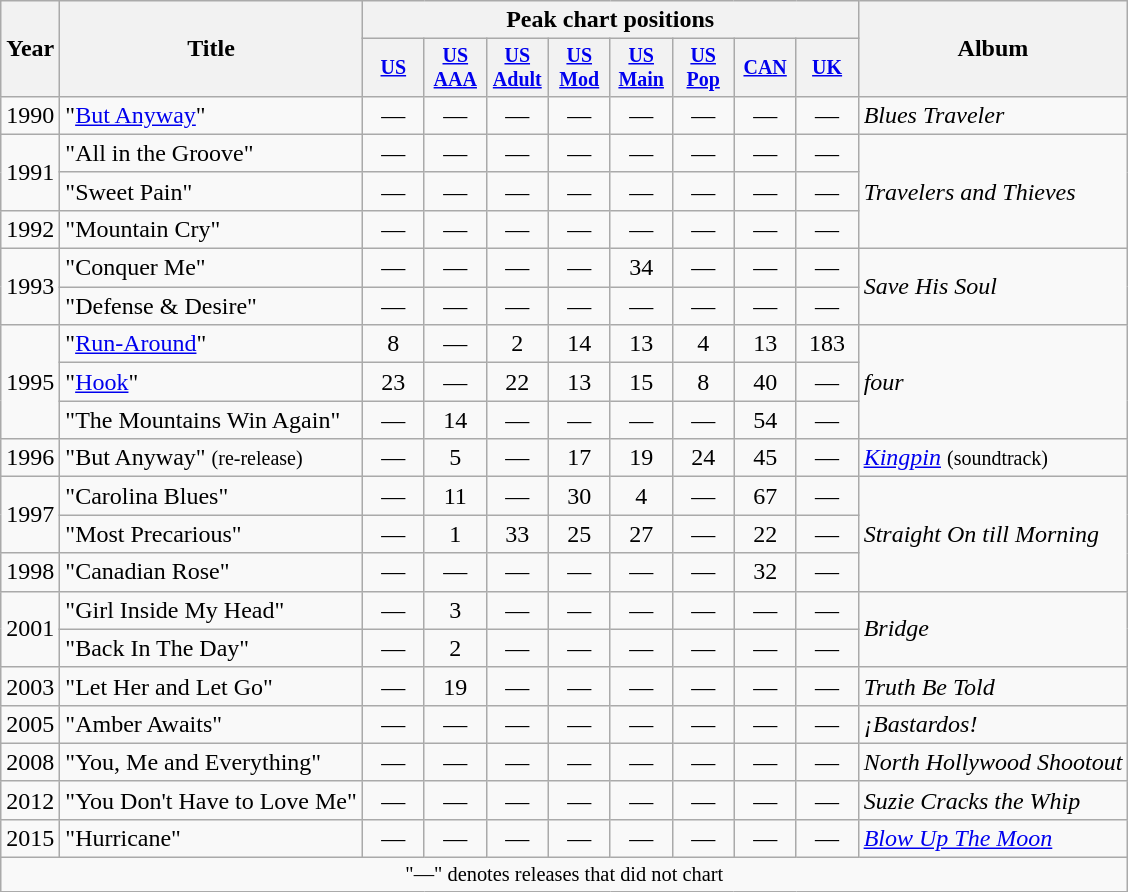<table class="wikitable" style="text-align:center;">
<tr>
<th rowspan="2">Year</th>
<th rowspan="2">Title</th>
<th colspan="8">Peak chart positions</th>
<th rowspan="2">Album</th>
</tr>
<tr style="font-size:smaller;">
<th style="width:35px;"><a href='#'>US</a><br></th>
<th style="width:35px;"><a href='#'>US<br>AAA</a><br></th>
<th style="width:35px;"><a href='#'>US Adult</a><br></th>
<th style="width:35px;"><a href='#'>US Mod</a><br></th>
<th style="width:35px;"><a href='#'>US Main</a><br></th>
<th style="width:35px;"><a href='#'>US<br>Pop</a><br></th>
<th style="width:35px;"><a href='#'>CAN</a><br></th>
<th style="width:35px;"><a href='#'>UK</a><br></th>
</tr>
<tr>
<td>1990</td>
<td style="text-align:left;">"<a href='#'>But Anyway</a>"</td>
<td>—</td>
<td>—</td>
<td>—</td>
<td>—</td>
<td>—</td>
<td>—</td>
<td>—</td>
<td>—</td>
<td style="text-align:left;"><em>Blues Traveler</em></td>
</tr>
<tr>
<td rowspan="2">1991</td>
<td style="text-align:left;">"All in the Groove"</td>
<td>—</td>
<td>—</td>
<td>—</td>
<td>—</td>
<td>—</td>
<td>—</td>
<td>—</td>
<td>—</td>
<td style="text-align:left;" rowspan="3"><em>Travelers and Thieves</em></td>
</tr>
<tr>
<td style="text-align:left;">"Sweet Pain"</td>
<td>—</td>
<td>—</td>
<td>—</td>
<td>—</td>
<td>—</td>
<td>—</td>
<td>—</td>
<td>—</td>
</tr>
<tr>
<td>1992</td>
<td style="text-align:left;">"Mountain Cry"</td>
<td>—</td>
<td>—</td>
<td>—</td>
<td>—</td>
<td>—</td>
<td>—</td>
<td>—</td>
<td>—</td>
</tr>
<tr>
<td rowspan="2">1993</td>
<td style="text-align:left;">"Conquer Me"</td>
<td>—</td>
<td>—</td>
<td>—</td>
<td>—</td>
<td>34</td>
<td>—</td>
<td>—</td>
<td>—</td>
<td style="text-align:left;" rowspan="2"><em>Save His Soul</em></td>
</tr>
<tr>
<td style="text-align:left;">"Defense & Desire"</td>
<td>—</td>
<td>—</td>
<td>—</td>
<td>—</td>
<td>—</td>
<td>—</td>
<td>—</td>
<td>—</td>
</tr>
<tr>
<td rowspan="3">1995</td>
<td style="text-align:left;">"<a href='#'>Run-Around</a>"</td>
<td>8</td>
<td>—</td>
<td>2</td>
<td>14</td>
<td>13</td>
<td>4</td>
<td>13</td>
<td>183</td>
<td style="text-align:left;" rowspan="3"><em>four</em></td>
</tr>
<tr>
<td style="text-align:left;">"<a href='#'>Hook</a>"</td>
<td>23</td>
<td>—</td>
<td>22</td>
<td>13</td>
<td>15</td>
<td>8</td>
<td>40</td>
<td>—</td>
</tr>
<tr>
<td style="text-align:left;">"The Mountains Win Again"</td>
<td>—</td>
<td>14</td>
<td>—</td>
<td>—</td>
<td>—</td>
<td>—</td>
<td>54</td>
<td>—</td>
</tr>
<tr>
<td>1996</td>
<td style="text-align:left;">"But Anyway" <small>(re-release)</small></td>
<td>—</td>
<td>5</td>
<td>—</td>
<td>17</td>
<td>19</td>
<td>24</td>
<td>45</td>
<td>—</td>
<td style="text-align:left;"><em><a href='#'>Kingpin</a></em> <small>(soundtrack)</small></td>
</tr>
<tr>
<td rowspan="2">1997</td>
<td style="text-align:left;">"Carolina Blues"</td>
<td>—</td>
<td>11</td>
<td>—</td>
<td>30</td>
<td>4</td>
<td>—</td>
<td>67</td>
<td>—</td>
<td style="text-align:left;" rowspan="3"><em>Straight On till Morning</em></td>
</tr>
<tr>
<td style="text-align:left;">"Most Precarious"</td>
<td>—</td>
<td>1</td>
<td>33</td>
<td>25</td>
<td>27</td>
<td>—</td>
<td>22</td>
<td>—</td>
</tr>
<tr>
<td>1998</td>
<td style="text-align:left;">"Canadian Rose"</td>
<td>—</td>
<td>—</td>
<td>—</td>
<td>—</td>
<td>—</td>
<td>—</td>
<td>32</td>
<td>—</td>
</tr>
<tr>
<td rowspan="2">2001</td>
<td style="text-align:left;">"Girl Inside My Head"</td>
<td>—</td>
<td>3</td>
<td>—</td>
<td>—</td>
<td>—</td>
<td>—</td>
<td>—</td>
<td>—</td>
<td style="text-align:left;" rowspan="2"><em>Bridge</em></td>
</tr>
<tr>
<td style="text-align:left;">"Back In The Day"</td>
<td>—</td>
<td>2</td>
<td>—</td>
<td>—</td>
<td>—</td>
<td>—</td>
<td>—</td>
<td>—</td>
</tr>
<tr>
<td>2003</td>
<td style="text-align:left;">"Let Her and Let Go"</td>
<td>—</td>
<td>19</td>
<td>—</td>
<td>—</td>
<td>—</td>
<td>—</td>
<td>—</td>
<td>—</td>
<td style="text-align:left;"><em>Truth Be Told</em></td>
</tr>
<tr>
<td>2005</td>
<td style="text-align:left;">"Amber Awaits"</td>
<td>—</td>
<td>—</td>
<td>—</td>
<td>—</td>
<td>—</td>
<td>—</td>
<td>—</td>
<td>—</td>
<td style="text-align:left;"><em>¡Bastardos!</em></td>
</tr>
<tr>
<td>2008</td>
<td style="text-align:left;">"You, Me and Everything"</td>
<td>—</td>
<td>—</td>
<td>—</td>
<td>—</td>
<td>—</td>
<td>—</td>
<td>—</td>
<td>—</td>
<td style="text-align:left;"><em>North Hollywood Shootout</em></td>
</tr>
<tr>
<td>2012</td>
<td style="text-align:left;">"You Don't Have to Love Me"</td>
<td>—</td>
<td>—</td>
<td>—</td>
<td>—</td>
<td>—</td>
<td>—</td>
<td>—</td>
<td>—</td>
<td style="text-align:left;"><em>Suzie Cracks the Whip</em></td>
</tr>
<tr>
<td>2015</td>
<td style="text-align:left;">"Hurricane"<br></td>
<td>—</td>
<td>—</td>
<td>—</td>
<td>—</td>
<td>—</td>
<td>—</td>
<td>—</td>
<td>—</td>
<td style="text-align:left;"><em><a href='#'>Blow Up The Moon</a></em></td>
</tr>
<tr>
<td colspan="11" style="font-size:85%">"—" denotes releases that did not chart</td>
</tr>
</table>
